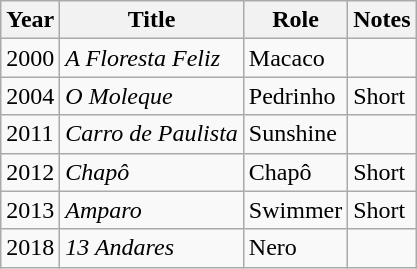<table class="wikitable sortable">
<tr>
<th>Year</th>
<th>Title</th>
<th>Role</th>
<th class="unsortable">Notes</th>
</tr>
<tr>
<td>2000</td>
<td><em>A Floresta Feliz</em></td>
<td>Macaco</td>
<td></td>
</tr>
<tr>
<td>2004</td>
<td><em>O Moleque</em></td>
<td>Pedrinho</td>
<td>Short</td>
</tr>
<tr>
<td>2011</td>
<td><em>Carro de Paulista</em></td>
<td>Sunshine</td>
<td></td>
</tr>
<tr>
<td>2012</td>
<td><em>Chapô</em></td>
<td>Chapô</td>
<td>Short</td>
</tr>
<tr>
<td>2013</td>
<td><em>Amparo</em></td>
<td>Swimmer</td>
<td>Short</td>
</tr>
<tr>
<td>2018</td>
<td><em>13 Andares</em></td>
<td>Nero</td>
<td></td>
</tr>
</table>
